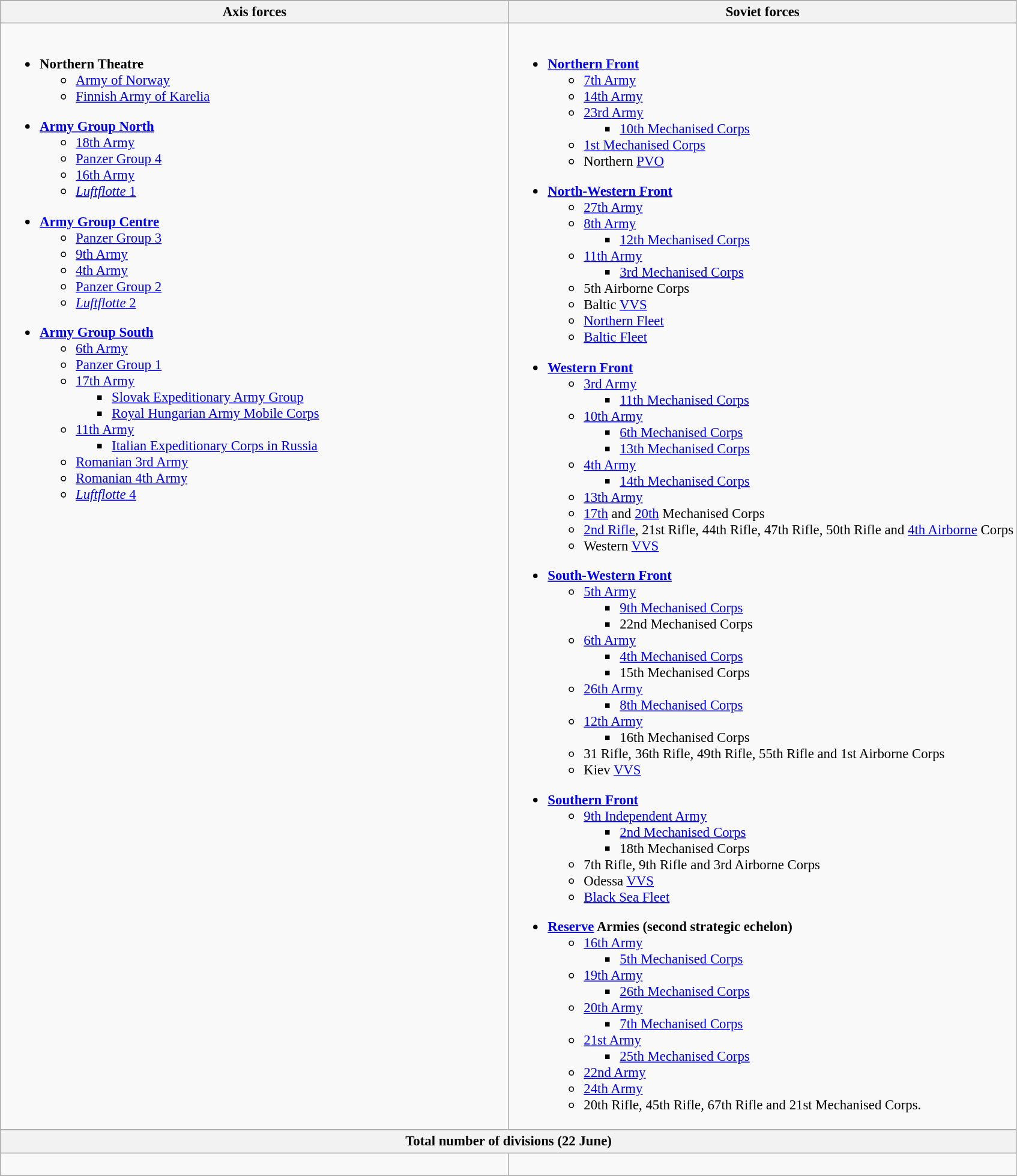<table class="wikitable" style="font-size:95%;">
<tr>
</tr>
<tr>
<th scope="col" style=width:50%>Axis forces</th>
<th scope="col" style=width:50%>Soviet forces</th>
</tr>
<tr>
<td valign="top"><br><ul><li><strong>Northern Theatre</strong><ul><li><a href='#'>Army of Norway</a></li><li><a href='#'>Finnish Army of Karelia</a></li></ul></li></ul><ul><li><strong><a href='#'>Army Group North</a></strong><ul><li><a href='#'>18th Army</a></li><li><a href='#'>Panzer Group 4</a></li><li><a href='#'>16th Army</a></li><li><a href='#'><em>Luftflotte</em> 1</a></li></ul></li></ul><ul><li><strong><a href='#'>Army Group Centre</a></strong><ul><li><a href='#'>Panzer Group 3</a></li><li><a href='#'>9th Army</a></li><li><a href='#'>4th Army</a></li><li><a href='#'>Panzer Group 2</a></li><li><a href='#'><em>Luftflotte</em> 2</a></li></ul></li></ul><ul><li><strong><a href='#'>Army Group South</a></strong><ul><li><a href='#'>6th Army</a></li><li><a href='#'>Panzer Group 1</a></li><li><a href='#'>17th Army</a><ul><li><a href='#'>Slovak Expeditionary Army Group</a></li><li><a href='#'>Royal Hungarian Army Mobile Corps</a></li></ul></li><li><a href='#'>11th Army</a><ul><li><a href='#'>Italian Expeditionary Corps in Russia</a></li></ul></li><li><a href='#'>Romanian 3rd Army</a></li><li><a href='#'>Romanian 4th Army</a></li><li><a href='#'><em>Luftflotte</em> 4</a></li></ul></li></ul></td>
<td width="55%"><br><ul><li><strong><a href='#'>Northern Front</a></strong><ul><li><a href='#'>7th Army</a></li><li><a href='#'>14th Army</a></li><li><a href='#'>23rd Army</a><ul><li><a href='#'>10th Mechanised Corps</a></li></ul></li><li><a href='#'>1st Mechanised Corps</a></li><li>Northern <a href='#'>PVO</a></li></ul></li></ul><ul><li><strong><a href='#'>North-Western Front</a></strong><ul><li><a href='#'>27th Army</a></li><li><a href='#'>8th Army</a><ul><li><a href='#'>12th Mechanised Corps</a></li></ul></li><li><a href='#'>11th Army</a><ul><li><a href='#'>3rd Mechanised Corps</a></li></ul></li><li>5th Airborne Corps</li><li>Baltic <a href='#'>VVS</a></li><li><a href='#'>Northern Fleet</a></li><li><a href='#'>Baltic Fleet</a></li></ul></li></ul><ul><li><strong><a href='#'>Western Front</a></strong><ul><li><a href='#'>3rd Army</a><ul><li><a href='#'>11th Mechanised Corps</a></li></ul></li><li><a href='#'>10th Army</a><ul><li><a href='#'>6th Mechanised Corps</a></li><li><a href='#'>13th Mechanised Corps</a></li></ul></li><li><a href='#'>4th Army</a><ul><li><a href='#'>14th Mechanised Corps</a></li></ul></li><li><a href='#'>13th Army</a></li><li><a href='#'>17th</a> and <a href='#'>20th</a> Mechanised Corps</li><li><a href='#'>2nd Rifle</a>, 21st Rifle, 44th Rifle, 47th Rifle, 50th Rifle and <a href='#'>4th Airborne</a> Corps</li><li>Western <a href='#'>VVS</a></li></ul></li></ul><ul><li><strong><a href='#'>South-Western Front</a></strong><ul><li><a href='#'>5th Army</a><ul><li><a href='#'>9th Mechanised Corps</a></li><li>22nd Mechanised Corps</li></ul></li><li><a href='#'>6th Army</a><ul><li><a href='#'>4th Mechanised Corps</a></li><li>15th Mechanised Corps</li></ul></li><li><a href='#'>26th Army</a><ul><li><a href='#'>8th Mechanised Corps</a></li></ul></li><li><a href='#'>12th Army</a><ul><li>16th Mechanised Corps</li></ul></li><li>31 Rifle, 36th Rifle, 49th Rifle, 55th Rifle and 1st Airborne Corps</li><li>Kiev <a href='#'>VVS</a></li></ul></li></ul><ul><li><strong><a href='#'>Southern Front</a></strong><ul><li><a href='#'>9th Independent Army</a><ul><li><a href='#'>2nd Mechanised Corps</a></li><li>18th Mechanised Corps</li></ul></li><li>7th Rifle, 9th Rifle and 3rd Airborne Corps</li><li>Odessa <a href='#'>VVS</a></li><li><a href='#'>Black Sea Fleet</a></li></ul></li></ul><ul><li><strong><a href='#'> Reserve</a> Armies (second strategic echelon)</strong><ul><li><a href='#'>16th Army</a><ul><li><a href='#'>5th Mechanised Corps</a></li></ul></li><li><a href='#'>19th Army</a><ul><li><a href='#'>26th Mechanised Corps</a></li></ul></li><li><a href='#'>20th Army</a><ul><li><a href='#'>7th Mechanised Corps</a></li></ul></li><li><a href='#'>21st Army</a><ul><li><a href='#'>25th Mechanised Corps</a></li></ul></li><li><a href='#'>22nd Army</a></li><li><a href='#'>24th Army</a></li><li>20th Rifle, 45th Rifle, 67th Rifle and 21st Mechanised Corps.</li></ul></li></ul></td>
</tr>
<tr>
<th colspan=2><strong>Total number of divisions (22 June)</strong></th>
</tr>
<tr>
<td><br></td>
<td></td>
</tr>
</table>
